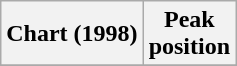<table class="wikitable plainrowheaders" style="text-align:center">
<tr>
<th scope="col">Chart (1998)</th>
<th scope="col">Peak<br>position</th>
</tr>
<tr>
</tr>
</table>
